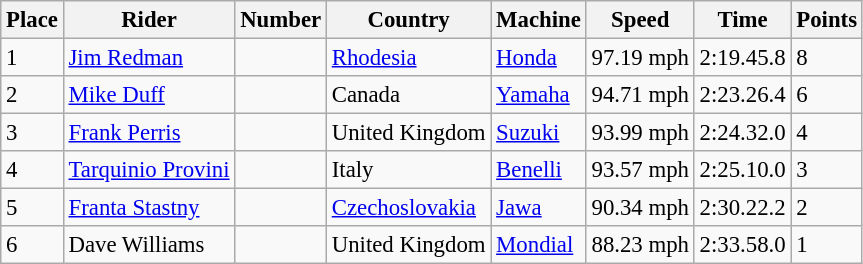<table class="wikitable" style="font-size: 95%;">
<tr>
<th>Place</th>
<th>Rider</th>
<th>Number</th>
<th>Country</th>
<th>Machine</th>
<th>Speed</th>
<th>Time</th>
<th>Points</th>
</tr>
<tr>
<td>1</td>
<td> <a href='#'>Jim Redman</a></td>
<td></td>
<td><a href='#'>Rhodesia</a></td>
<td><a href='#'>Honda</a></td>
<td>97.19 mph</td>
<td>2:19.45.8</td>
<td>8</td>
</tr>
<tr>
<td>2</td>
<td> <a href='#'>Mike Duff</a></td>
<td></td>
<td>Canada</td>
<td><a href='#'>Yamaha</a></td>
<td>94.71 mph</td>
<td>2:23.26.4</td>
<td>6</td>
</tr>
<tr>
<td>3</td>
<td> <a href='#'>Frank Perris</a></td>
<td></td>
<td>United Kingdom</td>
<td><a href='#'>Suzuki</a></td>
<td>93.99 mph</td>
<td>2:24.32.0</td>
<td>4</td>
</tr>
<tr>
<td>4</td>
<td> <a href='#'>Tarquinio Provini</a></td>
<td></td>
<td>Italy</td>
<td><a href='#'>Benelli</a></td>
<td>93.57 mph</td>
<td>2:25.10.0</td>
<td>3</td>
</tr>
<tr>
<td>5</td>
<td> <a href='#'>Franta Stastny</a></td>
<td></td>
<td><a href='#'>Czechoslovakia</a></td>
<td><a href='#'>Jawa</a></td>
<td>90.34 mph</td>
<td>2:30.22.2</td>
<td>2</td>
</tr>
<tr>
<td>6</td>
<td> Dave Williams</td>
<td></td>
<td>United Kingdom</td>
<td><a href='#'>Mondial</a></td>
<td>88.23 mph</td>
<td>2:33.58.0</td>
<td>1</td>
</tr>
</table>
